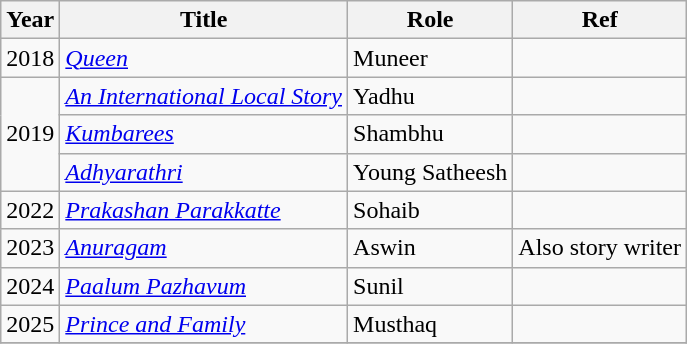<table class="wikitable sortable">
<tr>
<th scope="col">Year</th>
<th scope="col">Title</th>
<th>Role</th>
<th>Ref</th>
</tr>
<tr>
<td>2018</td>
<td><em><a href='#'>Queen</a></em></td>
<td>Muneer</td>
<td></td>
</tr>
<tr>
<td rowspan=3>2019</td>
<td><em><a href='#'>An International Local Story</a></em></td>
<td>Yadhu</td>
<td></td>
</tr>
<tr>
<td><em><a href='#'>Kumbarees</a></em></td>
<td>Shambhu</td>
<td></td>
</tr>
<tr>
<td><em><a href='#'>Adhyarathri</a></em></td>
<td>Young Satheesh</td>
<td></td>
</tr>
<tr>
<td>2022</td>
<td><em><a href='#'>Prakashan Parakkatte</a></em></td>
<td>Sohaib</td>
<td></td>
</tr>
<tr>
<td>2023</td>
<td><em><a href='#'>Anuragam</a></em></td>
<td>Aswin</td>
<td>Also story writer</td>
</tr>
<tr>
<td>2024</td>
<td><em><a href='#'>Paalum Pazhavum</a></em></td>
<td>Sunil</td>
<td></td>
</tr>
<tr>
<td>2025</td>
<td><em><a href='#'>Prince and Family</a></em></td>
<td>Musthaq</td>
<td></td>
</tr>
<tr>
</tr>
</table>
